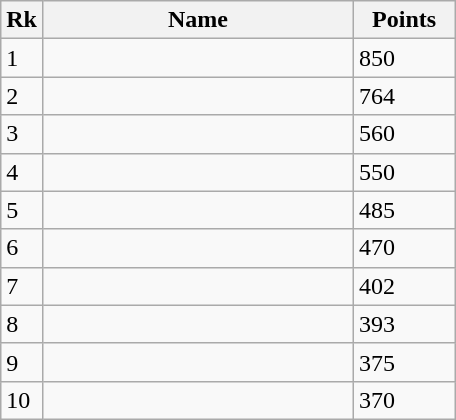<table class="wikitable">
<tr>
<th>Rk</th>
<th style="width:200px;">Name</th>
<th style="width:60px;">Points</th>
</tr>
<tr>
<td>1</td>
<td></td>
<td>850</td>
</tr>
<tr>
<td>2</td>
<td></td>
<td>764</td>
</tr>
<tr>
<td>3</td>
<td></td>
<td>560</td>
</tr>
<tr>
<td>4</td>
<td></td>
<td>550</td>
</tr>
<tr>
<td>5</td>
<td></td>
<td>485</td>
</tr>
<tr>
<td>6</td>
<td></td>
<td>470</td>
</tr>
<tr>
<td>7</td>
<td></td>
<td>402</td>
</tr>
<tr>
<td>8</td>
<td></td>
<td>393</td>
</tr>
<tr>
<td>9</td>
<td></td>
<td>375</td>
</tr>
<tr>
<td>10</td>
<td></td>
<td>370</td>
</tr>
</table>
